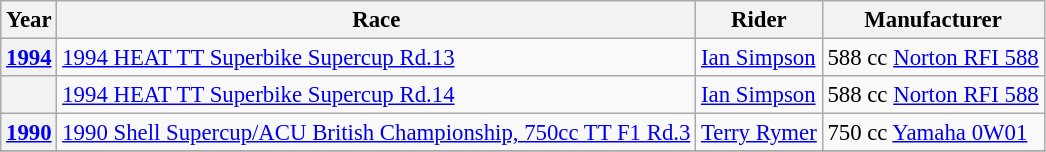<table class="wikitable" style="font-size: 95%;">
<tr>
<th>Year</th>
<th>Race</th>
<th>Rider</th>
<th>Manufacturer</th>
</tr>
<tr>
<th><a href='#'>1994</a></th>
<td><a href='#'>1994 HEAT TT Superbike Supercup Rd.13</a></td>
<td> <a href='#'>Ian Simpson</a></td>
<td>588 cc <a href='#'>Norton RFI 588</a></td>
</tr>
<tr>
<th></th>
<td><a href='#'>1994 HEAT TT Superbike Supercup Rd.14</a></td>
<td> <a href='#'>Ian Simpson</a></td>
<td>588 cc <a href='#'>Norton RFI 588</a></td>
</tr>
<tr>
<th><a href='#'>1990</a></th>
<td><a href='#'>1990 Shell Supercup/ACU British Championship, 750cc TT F1 Rd.3</a></td>
<td> <a href='#'>Terry Rymer</a></td>
<td>750 cc <a href='#'>Yamaha 0W01</a></td>
</tr>
<tr>
</tr>
</table>
